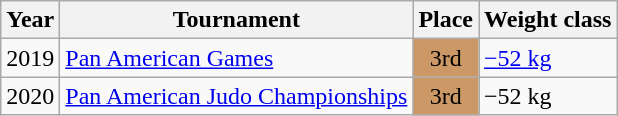<table class=wikitable>
<tr>
<th>Year</th>
<th>Tournament</th>
<th>Place</th>
<th>Weight class</th>
</tr>
<tr>
<td>2019</td>
<td><a href='#'>Pan American Games</a></td>
<td bgcolor="cc9966" align="center">3rd</td>
<td><a href='#'>−52 kg</a></td>
</tr>
<tr>
<td>2020</td>
<td><a href='#'>Pan American Judo Championships</a></td>
<td bgcolor="cc9966" align="center">3rd</td>
<td>−52 kg</td>
</tr>
</table>
